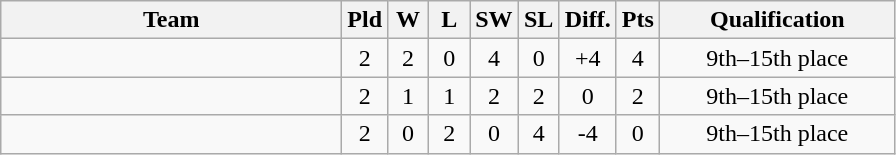<table class=wikitable style="text-align:center">
<tr>
<th width=220>Team</th>
<th width=20>Pld</th>
<th width=20>W</th>
<th width=20>L</th>
<th width=20>SW</th>
<th width=20>SL</th>
<th width=20>Diff.</th>
<th width=20>Pts</th>
<th width=150>Qualification</th>
</tr>
<tr bgcolor=>
<td align=left></td>
<td>2</td>
<td>2</td>
<td>0</td>
<td>4</td>
<td>0</td>
<td>+4</td>
<td>4</td>
<td>9th–15th place</td>
</tr>
<tr bgcolor=>
<td align=left></td>
<td>2</td>
<td>1</td>
<td>1</td>
<td>2</td>
<td>2</td>
<td>0</td>
<td>2</td>
<td>9th–15th place</td>
</tr>
<tr bgcolor=>
<td align=left></td>
<td>2</td>
<td>0</td>
<td>2</td>
<td>0</td>
<td>4</td>
<td>-4</td>
<td>0</td>
<td>9th–15th place</td>
</tr>
</table>
